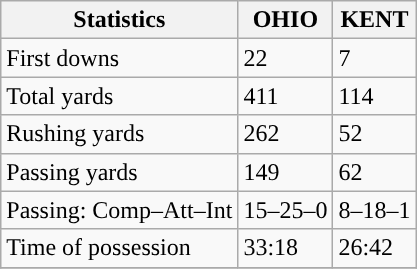<table class="wikitable" style="float: left;">
<tr>
<th>Statistics</th>
<th>OHIO</th>
<th>KENT</th>
</tr>
<tr>
<td>First downs</td>
<td>22</td>
<td>7</td>
</tr>
<tr>
<td>Total yards</td>
<td>411</td>
<td>114</td>
</tr>
<tr>
<td>Rushing yards</td>
<td>262</td>
<td>52</td>
</tr>
<tr>
<td>Passing yards</td>
<td>149</td>
<td>62</td>
</tr>
<tr>
<td>Passing: Comp–Att–Int</td>
<td>15–25–0</td>
<td>8–18–1</td>
</tr>
<tr>
<td>Time of possession</td>
<td>33:18</td>
<td>26:42</td>
</tr>
<tr>
</tr>
</table>
